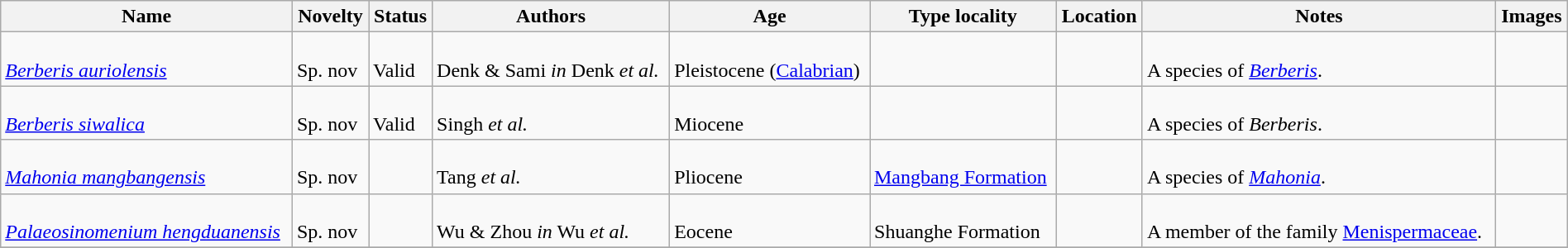<table class="wikitable sortable" align="center" width="100%">
<tr>
<th>Name</th>
<th>Novelty</th>
<th>Status</th>
<th>Authors</th>
<th>Age</th>
<th>Type locality</th>
<th>Location</th>
<th>Notes</th>
<th>Images</th>
</tr>
<tr>
<td><br><em><a href='#'>Berberis auriolensis</a></em></td>
<td><br>Sp. nov</td>
<td><br>Valid</td>
<td><br>Denk & Sami <em>in</em> Denk <em>et al.</em></td>
<td><br>Pleistocene (<a href='#'>Calabrian</a>)</td>
<td></td>
<td><br></td>
<td><br>A species of <em><a href='#'>Berberis</a></em>.</td>
<td></td>
</tr>
<tr>
<td><br><em><a href='#'>Berberis siwalica</a></em></td>
<td><br>Sp. nov</td>
<td><br>Valid</td>
<td><br>Singh <em>et al.</em></td>
<td><br>Miocene</td>
<td></td>
<td><br></td>
<td><br>A species of <em>Berberis</em>.</td>
<td></td>
</tr>
<tr>
<td><br><em><a href='#'>Mahonia mangbangensis</a></em></td>
<td><br>Sp. nov</td>
<td></td>
<td><br>Tang <em>et al.</em></td>
<td><br>Pliocene</td>
<td><br><a href='#'>Mangbang Formation</a></td>
<td><br></td>
<td><br>A species of <em><a href='#'>Mahonia</a></em>.</td>
<td></td>
</tr>
<tr>
<td><br><em><a href='#'>Palaeosinomenium hengduanensis</a></em></td>
<td><br>Sp. nov</td>
<td></td>
<td><br>Wu & Zhou <em>in</em> Wu <em>et al.</em></td>
<td><br>Eocene</td>
<td><br>Shuanghe Formation</td>
<td><br></td>
<td><br>A member of the family <a href='#'>Menispermaceae</a>.</td>
<td></td>
</tr>
<tr>
</tr>
</table>
